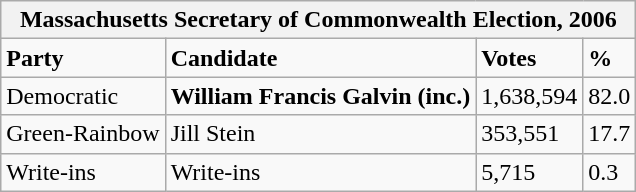<table class="wikitable">
<tr>
<th colspan="4">Massachusetts Secretary of Commonwealth Election, 2006</th>
</tr>
<tr>
<td><strong>Party</strong></td>
<td><strong>Candidate</strong></td>
<td><strong>Votes</strong></td>
<td><strong>%</strong></td>
</tr>
<tr>
<td>Democratic</td>
<td><strong>William Francis Galvin (inc.)</strong></td>
<td>1,638,594</td>
<td>82.0</td>
</tr>
<tr>
<td>Green-Rainbow</td>
<td>Jill Stein</td>
<td>353,551</td>
<td>17.7</td>
</tr>
<tr>
<td>Write-ins</td>
<td>Write-ins</td>
<td>5,715</td>
<td>0.3</td>
</tr>
</table>
